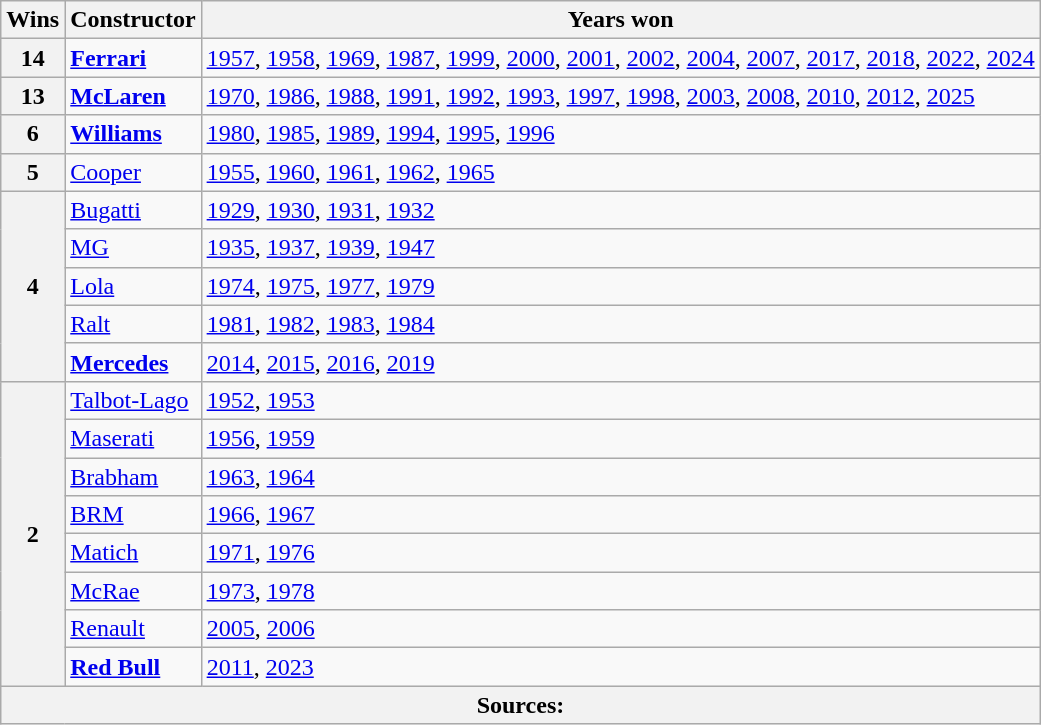<table class="wikitable">
<tr>
<th>Wins</th>
<th>Constructor</th>
<th>Years won</th>
</tr>
<tr>
<th>14</th>
<td> <strong><a href='#'>Ferrari</a></strong></td>
<td><span><a href='#'>1957</a>, <a href='#'>1958</a>, <a href='#'>1969</a></span>, <a href='#'>1987</a>, <a href='#'>1999</a>, <a href='#'>2000</a>, <a href='#'>2001</a>, <a href='#'>2002</a>, <a href='#'>2004</a>, <a href='#'>2007</a>, <a href='#'>2017</a>, <a href='#'>2018</a>, <a href='#'>2022</a>, <a href='#'>2024</a></td>
</tr>
<tr>
<th>13</th>
<td> <strong><a href='#'>McLaren</a></strong></td>
<td><span><a href='#'>1970</a></span>, <a href='#'>1986</a>, <a href='#'>1988</a>, <a href='#'>1991</a>, <a href='#'>1992</a>, <a href='#'>1993</a>, <a href='#'>1997</a>, <a href='#'>1998</a>, <a href='#'>2003</a>, <a href='#'>2008</a>, <a href='#'>2010</a>, <a href='#'>2012</a>, <a href='#'>2025</a></td>
</tr>
<tr>
<th>6</th>
<td> <strong><a href='#'>Williams</a></strong></td>
<td><span><a href='#'>1980</a></span>, <a href='#'>1985</a>, <a href='#'>1989</a>, <a href='#'>1994</a>, <a href='#'>1995</a>, <a href='#'>1996</a></td>
</tr>
<tr>
<th>5</th>
<td> <a href='#'>Cooper</a></td>
<td><span><a href='#'>1955</a>, <a href='#'>1960</a>, <a href='#'>1961</a>, <a href='#'>1962</a>, <a href='#'>1965</a></span></td>
</tr>
<tr>
<th rowspan=5>4</th>
<td> <a href='#'>Bugatti</a></td>
<td><span><a href='#'>1929</a>, <a href='#'>1930</a>, <a href='#'>1931</a>, <a href='#'>1932</a></span></td>
</tr>
<tr>
<td> <a href='#'>MG</a></td>
<td><span><a href='#'>1935</a>, <a href='#'>1937</a>, <a href='#'>1939</a>, <a href='#'>1947</a></span></td>
</tr>
<tr>
<td> <a href='#'>Lola</a></td>
<td><span><a href='#'>1974</a>, <a href='#'>1975</a>, <a href='#'>1977</a>, <a href='#'>1979</a></span></td>
</tr>
<tr>
<td> <a href='#'>Ralt</a></td>
<td><span><a href='#'>1981</a>, <a href='#'>1982</a>, <a href='#'>1983</a>, <a href='#'>1984</a></span></td>
</tr>
<tr>
<td> <strong><a href='#'>Mercedes</a></strong></td>
<td><a href='#'>2014</a>, <a href='#'>2015</a>, <a href='#'>2016</a>, <a href='#'>2019</a></td>
</tr>
<tr>
<th rowspan=8>2</th>
<td> <a href='#'>Talbot-Lago</a></td>
<td><span><a href='#'>1952</a>, <a href='#'>1953</a></span></td>
</tr>
<tr>
<td> <a href='#'>Maserati</a></td>
<td><span><a href='#'>1956</a>, <a href='#'>1959</a></span></td>
</tr>
<tr>
<td> <a href='#'>Brabham</a></td>
<td><span><a href='#'>1963</a>, <a href='#'>1964</a></span></td>
</tr>
<tr>
<td> <a href='#'>BRM</a></td>
<td><span><a href='#'>1966</a>, <a href='#'>1967</a></span></td>
</tr>
<tr>
<td> <a href='#'>Matich</a></td>
<td><span><a href='#'>1971</a>, <a href='#'>1976</a></span></td>
</tr>
<tr>
<td> <a href='#'>McRae</a></td>
<td><span><a href='#'>1973</a>, <a href='#'>1978</a></span></td>
</tr>
<tr>
<td> <a href='#'>Renault</a></td>
<td><a href='#'>2005</a>, <a href='#'>2006</a></td>
</tr>
<tr>
<td> <strong><a href='#'>Red Bull</a></strong></td>
<td><a href='#'>2011</a>, <a href='#'>2023</a></td>
</tr>
<tr>
<th colspan=3>Sources:</th>
</tr>
</table>
